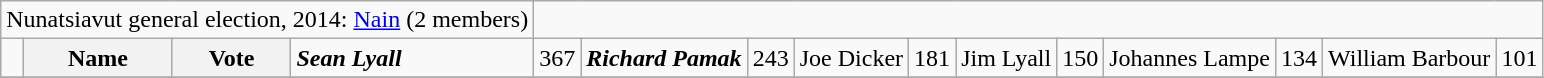<table class="wikitable">
<tr>
<td colspan=4 align=center>Nunatsiavut general election, 2014: <a href='#'>Nain</a> (2 members)</td>
</tr>
<tr>
<td></td>
<th><strong>Name </strong></th>
<th><strong>Vote</strong><br></th>
<td><strong><em>Sean Lyall</em></strong></td>
<td>367<br></td>
<td><strong><em>Richard Pamak</em></strong></td>
<td>243<br></td>
<td>Joe Dicker</td>
<td>181<br></td>
<td>Jim Lyall</td>
<td>150<br></td>
<td>Johannes Lampe</td>
<td>134<br></td>
<td>William Barbour</td>
<td>101</td>
</tr>
<tr>
</tr>
</table>
